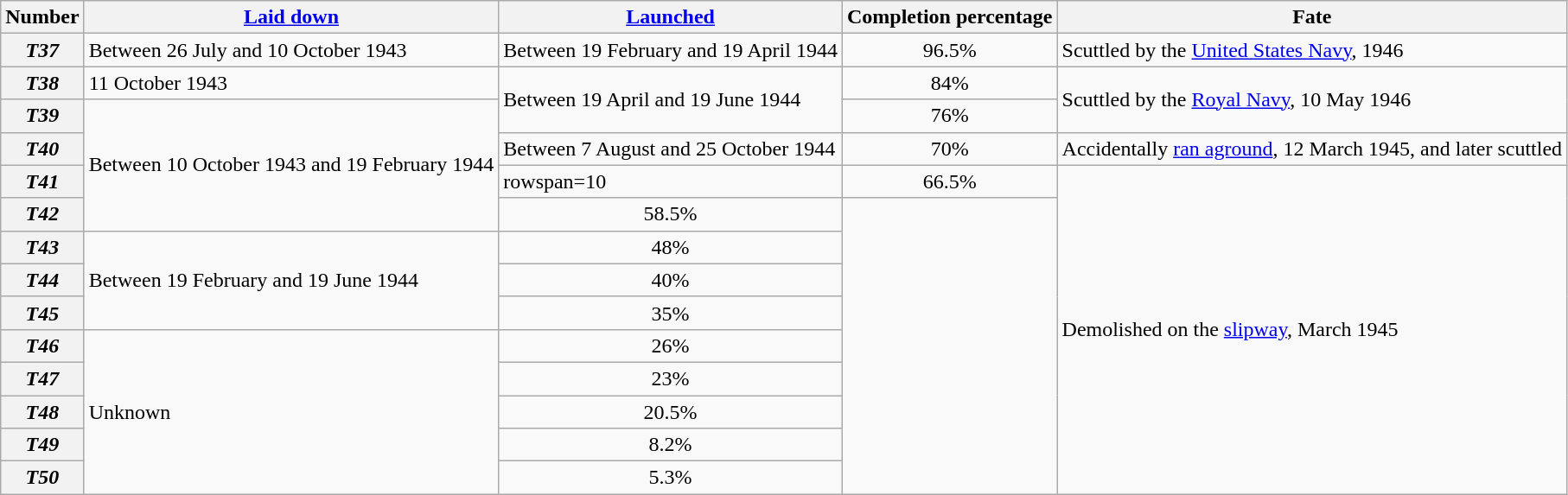<table class="wikitable plainrowheaders">
<tr>
<th scope="col">Number</th>
<th scope="col"><a href='#'>Laid down</a></th>
<th scope="col"><a href='#'>Launched</a></th>
<th scope="col">Completion percentage</th>
<th scope="col">Fate</th>
</tr>
<tr>
<th scope="row"><em>T37</em></th>
<td>Between 26 July and 10 October 1943</td>
<td>Between 19 February and 19 April 1944</td>
<td style="text-align: center;">96.5%</td>
<td>Scuttled by the <a href='#'>United States Navy</a>, 1946</td>
</tr>
<tr>
<th scope="row"><em>T38</em></th>
<td>11 October 1943</td>
<td rowspan=2>Between 19 April and 19 June 1944</td>
<td style="text-align: center;">84%</td>
<td rowspan=2>Scuttled by the <a href='#'>Royal Navy</a>, 10 May 1946</td>
</tr>
<tr>
<th scope="row"><em>T39</em></th>
<td rowspan=4>Between 10 October 1943 and 19 February 1944</td>
<td style="text-align: center;">76%</td>
</tr>
<tr>
<th scope="row"><em>T40</em></th>
<td>Between 7 August and 25 October 1944</td>
<td style="text-align: center;">70%</td>
<td>Accidentally <a href='#'>ran aground</a>, 12 March 1945, and later scuttled</td>
</tr>
<tr>
<th scope="row"><em>T41</em></th>
<td>rowspan=10 </td>
<td style="text-align: center;">66.5%</td>
<td rowspan=10>Demolished on the <a href='#'>slipway</a>, March 1945</td>
</tr>
<tr>
<th scope="row"><em>T42</em></th>
<td style="text-align: center;">58.5%</td>
</tr>
<tr>
<th scope="row"><em>T43</em></th>
<td rowspan=3>Between 19 February and 19 June 1944</td>
<td style="text-align: center;">48%</td>
</tr>
<tr>
<th scope="row"><em>T44</em></th>
<td style="text-align: center;">40%</td>
</tr>
<tr>
<th scope="row"><em>T45</em></th>
<td style="text-align: center;">35%</td>
</tr>
<tr>
<th scope="row"><em>T46</em></th>
<td rowspan=5>Unknown</td>
<td style="text-align: center;">26%</td>
</tr>
<tr>
<th scope="row"><em>T47</em></th>
<td style="text-align: center;">23%</td>
</tr>
<tr>
<th scope="row"><em>T48</em></th>
<td style="text-align: center;">20.5%</td>
</tr>
<tr>
<th scope="row"><em>T49</em></th>
<td style="text-align: center;">8.2%</td>
</tr>
<tr>
<th scope="row"><em>T50</em></th>
<td style="text-align: center;">5.3%</td>
</tr>
</table>
